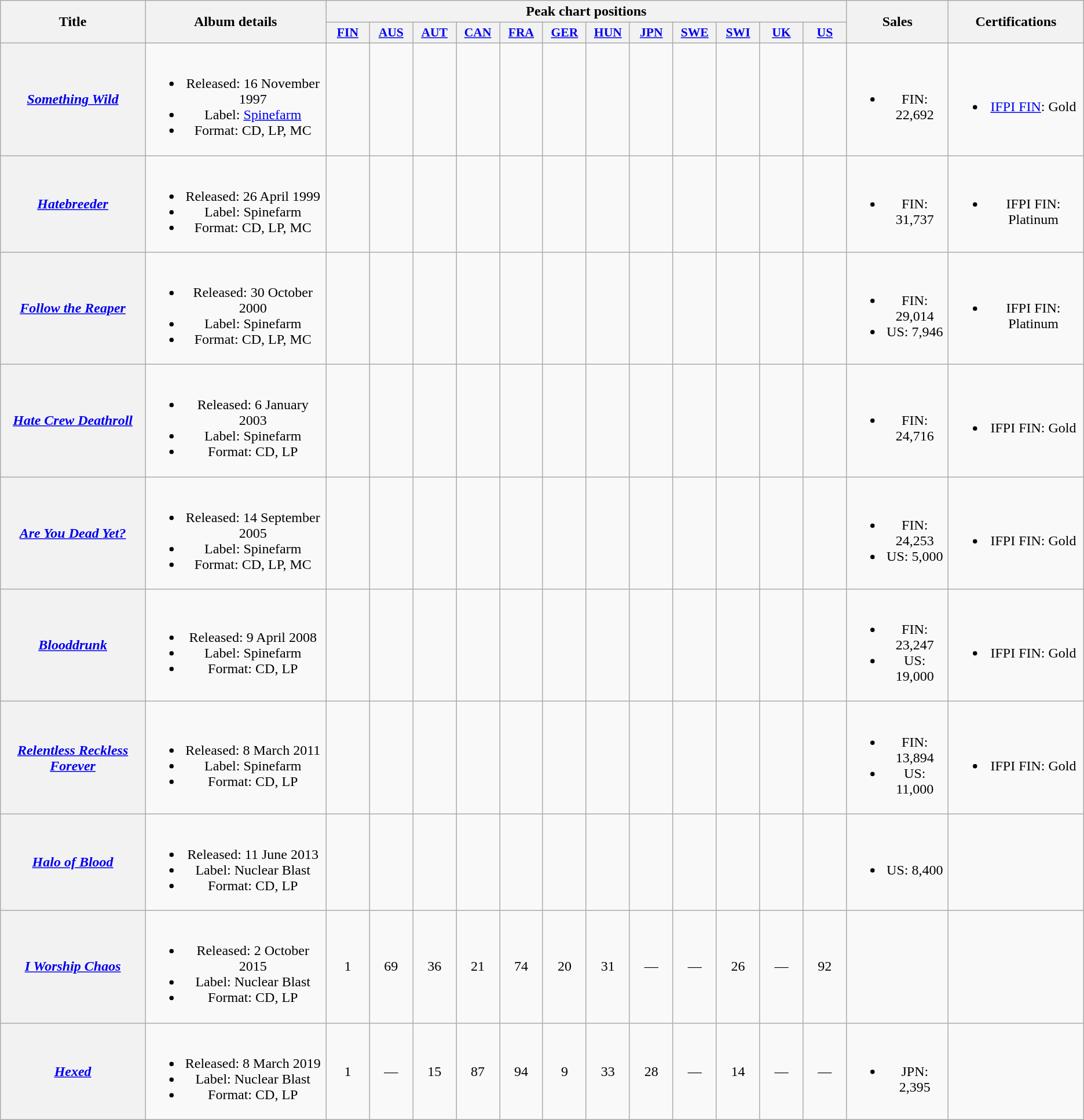<table class="wikitable plainrowheaders" style="text-align:center;">
<tr>
<th scope="col" rowspan="2">Title</th>
<th scope="col" rowspan="2">Album details</th>
<th scope="col" colspan="12">Peak chart positions</th>
<th scope="col" rowspan="2">Sales</th>
<th scope="col" rowspan="2">Certifications</th>
</tr>
<tr>
<th scope="col" style="width:3em;font-size:90%;"><a href='#'>FIN</a><br></th>
<th scope="col" style="width:3em;font-size:90%;"><a href='#'>AUS</a><br></th>
<th scope="col" style="width:3em;font-size:90%;"><a href='#'>AUT</a><br></th>
<th scope="col" style="width:3em;font-size:90%;"><a href='#'>CAN</a><br></th>
<th scope="col" style="width:3em;font-size:90%;"><a href='#'>FRA</a><br></th>
<th scope="col" style="width:3em;font-size:90%;"><a href='#'>GER</a><br></th>
<th scope="col" style="width:3em;font-size:90%;"><a href='#'>HUN</a><br></th>
<th scope="col" style="width:3em;font-size:90%;"><a href='#'>JPN</a><br></th>
<th scope="col" style="width:3em;font-size:90%;"><a href='#'>SWE</a><br></th>
<th scope="col" style="width:3em;font-size:90%;"><a href='#'>SWI</a><br></th>
<th scope="col" style="width:3em;font-size:90%;"><a href='#'>UK</a><br></th>
<th scope="col" style="width:3em;font-size:90%;"><a href='#'>US</a><br></th>
</tr>
<tr>
<th scope="row"><em><a href='#'>Something Wild</a></em></th>
<td><br><ul><li>Released: 16 November 1997</li><li>Label: <a href='#'>Spinefarm</a></li><li>Format: CD, LP, MC</li></ul></td>
<td></td>
<td></td>
<td></td>
<td></td>
<td></td>
<td></td>
<td></td>
<td></td>
<td></td>
<td></td>
<td></td>
<td></td>
<td><br><ul><li>FIN: 22,692</li></ul></td>
<td><br><ul><li><a href='#'>IFPI FIN</a>: Gold</li></ul></td>
</tr>
<tr>
<th scope="row"><em><a href='#'>Hatebreeder</a></em></th>
<td><br><ul><li>Released: 26 April 1999</li><li>Label: Spinefarm</li><li>Format: CD, LP, MC</li></ul></td>
<td></td>
<td></td>
<td></td>
<td></td>
<td></td>
<td></td>
<td></td>
<td></td>
<td></td>
<td></td>
<td></td>
<td></td>
<td><br><ul><li>FIN: 31,737</li></ul></td>
<td><br><ul><li>IFPI FIN: Platinum</li></ul></td>
</tr>
<tr>
<th scope="row"><em><a href='#'>Follow the Reaper</a></em></th>
<td><br><ul><li>Released: 30 October 2000</li><li>Label: Spinefarm</li><li>Format: CD, LP, MC</li></ul></td>
<td></td>
<td></td>
<td></td>
<td></td>
<td></td>
<td></td>
<td></td>
<td></td>
<td></td>
<td></td>
<td></td>
<td></td>
<td><br><ul><li>FIN: 29,014</li><li>US: 7,946</li></ul></td>
<td><br><ul><li>IFPI FIN: Platinum</li></ul></td>
</tr>
<tr>
<th scope="row"><em><a href='#'>Hate Crew Deathroll</a></em></th>
<td><br><ul><li>Released: 6 January 2003</li><li>Label: Spinefarm</li><li>Format: CD, LP</li></ul></td>
<td></td>
<td></td>
<td></td>
<td></td>
<td></td>
<td></td>
<td></td>
<td></td>
<td></td>
<td></td>
<td></td>
<td></td>
<td><br><ul><li>FIN: 24,716</li></ul></td>
<td><br><ul><li>IFPI FIN: Gold</li></ul></td>
</tr>
<tr>
<th scope="row"><em><a href='#'>Are You Dead Yet?</a></em></th>
<td><br><ul><li>Released: 14 September 2005</li><li>Label: Spinefarm</li><li>Format: CD, LP, MC</li></ul></td>
<td></td>
<td></td>
<td></td>
<td></td>
<td></td>
<td></td>
<td></td>
<td></td>
<td></td>
<td></td>
<td></td>
<td></td>
<td><br><ul><li>FIN: 24,253</li><li>US: 5,000</li></ul></td>
<td><br><ul><li>IFPI FIN: Gold</li></ul></td>
</tr>
<tr>
<th scope="row"><em><a href='#'>Blooddrunk</a></em></th>
<td><br><ul><li>Released: 9 April 2008</li><li>Label: Spinefarm</li><li>Format: CD, LP</li></ul></td>
<td></td>
<td></td>
<td></td>
<td></td>
<td></td>
<td></td>
<td></td>
<td></td>
<td></td>
<td></td>
<td></td>
<td></td>
<td><br><ul><li>FIN: 23,247</li><li>US: 19,000</li></ul></td>
<td><br><ul><li>IFPI FIN: Gold</li></ul></td>
</tr>
<tr>
<th scope="row"><em><a href='#'>Relentless Reckless Forever</a></em></th>
<td><br><ul><li>Released: 8 March 2011</li><li>Label: Spinefarm</li><li>Format: CD, LP</li></ul></td>
<td></td>
<td></td>
<td></td>
<td></td>
<td></td>
<td></td>
<td></td>
<td></td>
<td></td>
<td></td>
<td></td>
<td></td>
<td><br><ul><li>FIN: 13,894</li><li>US: 11,000</li></ul></td>
<td><br><ul><li>IFPI FIN: Gold</li></ul></td>
</tr>
<tr>
<th scope="row"><em><a href='#'>Halo of Blood</a></em></th>
<td><br><ul><li>Released: 11 June 2013</li><li>Label: Nuclear Blast</li><li>Format: CD, LP</li></ul></td>
<td></td>
<td></td>
<td></td>
<td></td>
<td></td>
<td></td>
<td></td>
<td></td>
<td></td>
<td></td>
<td></td>
<td></td>
<td><br><ul><li>US: 8,400</li></ul></td>
<td></td>
</tr>
<tr>
<th scope="row"><em><a href='#'>I Worship Chaos</a></em></th>
<td><br><ul><li>Released: 2 October 2015</li><li>Label: Nuclear Blast</li><li>Format: CD, LP</li></ul></td>
<td>1</td>
<td>69</td>
<td>36</td>
<td>21</td>
<td>74</td>
<td>20</td>
<td>31</td>
<td>—</td>
<td>—</td>
<td>26</td>
<td>—</td>
<td>92</td>
<td></td>
<td></td>
</tr>
<tr>
<th scope="row"><em><a href='#'>Hexed</a></em></th>
<td><br><ul><li>Released: 8 March 2019</li><li>Label: Nuclear Blast</li><li>Format: CD, LP</li></ul></td>
<td>1</td>
<td>—</td>
<td>15</td>
<td>87</td>
<td>94</td>
<td>9</td>
<td>33</td>
<td>28</td>
<td>—</td>
<td>14</td>
<td>—</td>
<td>—</td>
<td><br><ul><li>JPN: 2,395</li></ul></td>
<td></td>
</tr>
</table>
